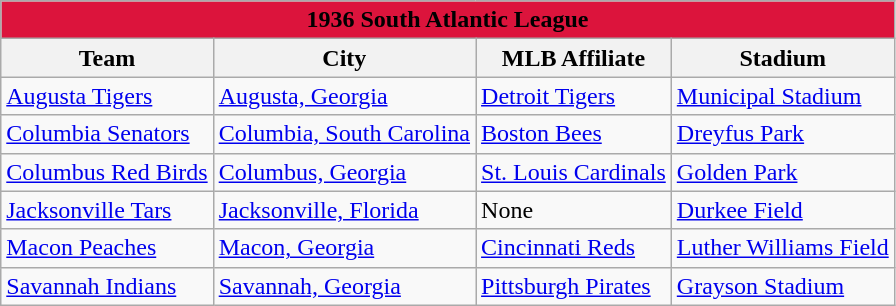<table class="wikitable" style="width:auto">
<tr>
<td bgcolor="#DC143C" align="center" colspan="7"><strong><span>1936 South Atlantic League</span></strong></td>
</tr>
<tr>
<th>Team</th>
<th>City</th>
<th>MLB Affiliate</th>
<th>Stadium</th>
</tr>
<tr>
<td><a href='#'>Augusta Tigers</a></td>
<td><a href='#'>Augusta, Georgia</a></td>
<td><a href='#'>Detroit Tigers</a></td>
<td><a href='#'>Municipal Stadium</a></td>
</tr>
<tr>
<td><a href='#'>Columbia Senators</a></td>
<td><a href='#'>Columbia, South Carolina</a></td>
<td><a href='#'>Boston Bees</a></td>
<td><a href='#'>Dreyfus Park</a></td>
</tr>
<tr>
<td><a href='#'>Columbus Red Birds</a></td>
<td><a href='#'>Columbus, Georgia</a></td>
<td><a href='#'>St. Louis Cardinals</a></td>
<td><a href='#'>Golden Park</a></td>
</tr>
<tr>
<td><a href='#'>Jacksonville Tars</a></td>
<td><a href='#'>Jacksonville, Florida</a></td>
<td>None</td>
<td><a href='#'>Durkee Field</a></td>
</tr>
<tr>
<td><a href='#'>Macon Peaches</a></td>
<td><a href='#'>Macon, Georgia</a></td>
<td><a href='#'>Cincinnati Reds</a></td>
<td><a href='#'>Luther Williams Field</a></td>
</tr>
<tr>
<td><a href='#'>Savannah Indians</a></td>
<td><a href='#'>Savannah, Georgia</a></td>
<td><a href='#'>Pittsburgh Pirates</a></td>
<td><a href='#'>Grayson Stadium</a></td>
</tr>
</table>
